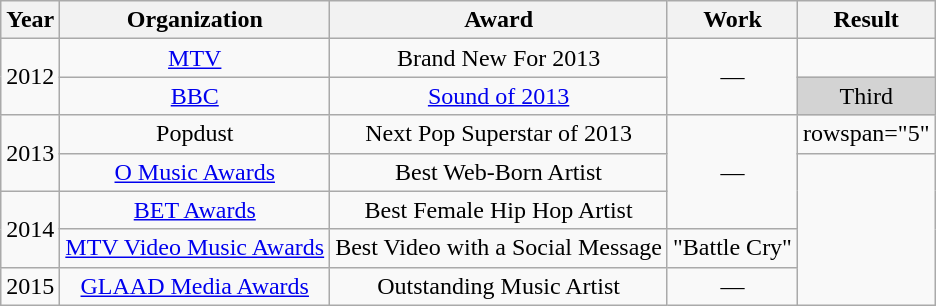<table class="wikitable plainrowheaders" style="text-align:center;">
<tr>
<th>Year</th>
<th>Organization</th>
<th>Award</th>
<th>Work</th>
<th>Result</th>
</tr>
<tr>
<td rowspan="2">2012</td>
<td><a href='#'>MTV</a></td>
<td>Brand New For 2013</td>
<td rowspan="2">—</td>
<td></td>
</tr>
<tr>
<td><a href='#'>BBC</a></td>
<td><a href='#'>Sound of 2013</a></td>
<td style="background:lightgrey">Third</td>
</tr>
<tr>
<td rowspan="2">2013</td>
<td>Popdust</td>
<td>Next Pop Superstar of 2013</td>
<td rowspan="3">—</td>
<td>rowspan="5" </td>
</tr>
<tr>
<td><a href='#'>O Music Awards</a></td>
<td>Best Web-Born Artist</td>
</tr>
<tr>
<td rowspan="2">2014</td>
<td><a href='#'>BET Awards</a></td>
<td>Best Female Hip Hop Artist</td>
</tr>
<tr>
<td><a href='#'>MTV Video Music Awards</a></td>
<td>Best Video with a Social Message</td>
<td>"Battle Cry"</td>
</tr>
<tr>
<td>2015</td>
<td><a href='#'>GLAAD Media Awards</a></td>
<td>Outstanding Music Artist</td>
<td>—</td>
</tr>
</table>
